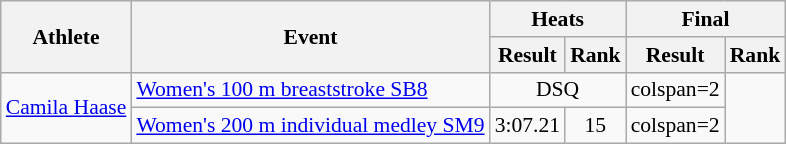<table class=wikitable style="font-size:90%">
<tr>
<th rowspan="2">Athlete</th>
<th rowspan="2">Event</th>
<th colspan="2">Heats</th>
<th colspan="2">Final</th>
</tr>
<tr>
<th>Result</th>
<th>Rank</th>
<th>Result</th>
<th>Rank</th>
</tr>
<tr align=center>
<td align=left rowspan=2><a href='#'>Camila Haase</a></td>
<td align=left><a href='#'>Women's 100 m breaststroke SB8</a></td>
<td colspan=2>DSQ</td>
<td>colspan=2 </td>
</tr>
<tr align=center>
<td align=left><a href='#'>Women's 200 m individual medley SM9</a></td>
<td>3:07.21</td>
<td>15</td>
<td>colspan=2 </td>
</tr>
</table>
